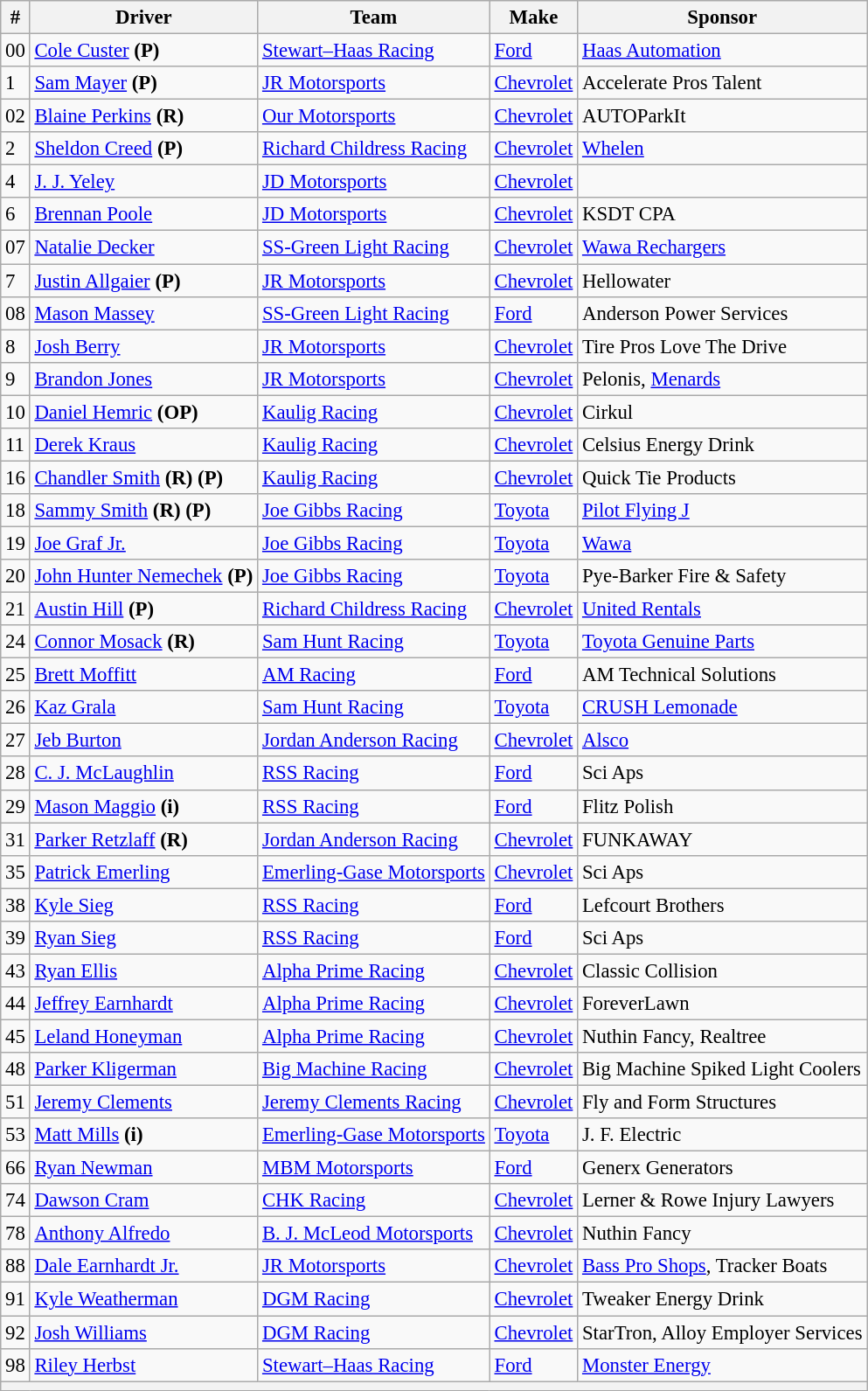<table class="wikitable" style="font-size: 95%;">
<tr>
<th>#</th>
<th>Driver</th>
<th>Team</th>
<th>Make</th>
<th>Sponsor</th>
</tr>
<tr>
<td>00</td>
<td><a href='#'>Cole Custer</a> <strong>(P)</strong></td>
<td><a href='#'>Stewart–Haas Racing</a></td>
<td><a href='#'>Ford</a></td>
<td><a href='#'>Haas Automation</a></td>
</tr>
<tr>
<td>1</td>
<td><a href='#'>Sam Mayer</a> <strong>(P)</strong></td>
<td><a href='#'>JR Motorsports</a></td>
<td><a href='#'>Chevrolet</a></td>
<td>Accelerate Pros Talent</td>
</tr>
<tr>
<td>02</td>
<td><a href='#'>Blaine Perkins</a> <strong>(R)</strong></td>
<td><a href='#'>Our Motorsports</a></td>
<td><a href='#'>Chevrolet</a></td>
<td>AUTOParkIt</td>
</tr>
<tr>
<td>2</td>
<td><a href='#'>Sheldon Creed</a> <strong>(P)</strong></td>
<td><a href='#'>Richard Childress Racing</a></td>
<td><a href='#'>Chevrolet</a></td>
<td><a href='#'>Whelen</a></td>
</tr>
<tr>
<td>4</td>
<td><a href='#'>J. J. Yeley</a></td>
<td><a href='#'>JD Motorsports</a></td>
<td><a href='#'>Chevrolet</a></td>
<td></td>
</tr>
<tr>
<td>6</td>
<td><a href='#'>Brennan Poole</a></td>
<td><a href='#'>JD Motorsports</a></td>
<td><a href='#'>Chevrolet</a></td>
<td>KSDT CPA</td>
</tr>
<tr>
<td>07</td>
<td><a href='#'>Natalie Decker</a></td>
<td><a href='#'>SS-Green Light Racing</a></td>
<td><a href='#'>Chevrolet</a></td>
<td><a href='#'>Wawa Rechargers</a></td>
</tr>
<tr>
<td>7</td>
<td><a href='#'>Justin Allgaier</a> <strong>(P)</strong></td>
<td><a href='#'>JR Motorsports</a></td>
<td><a href='#'>Chevrolet</a></td>
<td>Hellowater</td>
</tr>
<tr>
<td>08</td>
<td><a href='#'>Mason Massey</a></td>
<td><a href='#'>SS-Green Light Racing</a></td>
<td><a href='#'>Ford</a></td>
<td>Anderson Power Services</td>
</tr>
<tr>
<td>8</td>
<td><a href='#'>Josh Berry</a></td>
<td><a href='#'>JR Motorsports</a></td>
<td><a href='#'>Chevrolet</a></td>
<td>Tire Pros Love The Drive</td>
</tr>
<tr>
<td>9</td>
<td><a href='#'>Brandon Jones</a></td>
<td><a href='#'>JR Motorsports</a></td>
<td><a href='#'>Chevrolet</a></td>
<td>Pelonis, <a href='#'>Menards</a></td>
</tr>
<tr>
<td>10</td>
<td><a href='#'>Daniel Hemric</a> <strong>(OP)</strong></td>
<td><a href='#'>Kaulig Racing</a></td>
<td><a href='#'>Chevrolet</a></td>
<td>Cirkul</td>
</tr>
<tr>
<td>11</td>
<td><a href='#'>Derek Kraus</a></td>
<td><a href='#'>Kaulig Racing</a></td>
<td><a href='#'>Chevrolet</a></td>
<td>Celsius Energy Drink</td>
</tr>
<tr>
<td>16</td>
<td nowrap=""><a href='#'>Chandler Smith</a> <strong>(R)</strong> <strong>(P)</strong></td>
<td><a href='#'>Kaulig Racing</a></td>
<td><a href='#'>Chevrolet</a></td>
<td>Quick Tie Products</td>
</tr>
<tr>
<td>18</td>
<td><a href='#'>Sammy Smith</a> <strong>(R)</strong> <strong>(P)</strong></td>
<td><a href='#'>Joe Gibbs Racing</a></td>
<td><a href='#'>Toyota</a></td>
<td><a href='#'>Pilot Flying J</a></td>
</tr>
<tr>
<td>19</td>
<td><a href='#'>Joe Graf Jr.</a></td>
<td><a href='#'>Joe Gibbs Racing</a></td>
<td><a href='#'>Toyota</a></td>
<td><a href='#'>Wawa</a></td>
</tr>
<tr>
<td>20</td>
<td><a href='#'>John Hunter Nemechek</a> <strong>(P)</strong></td>
<td><a href='#'>Joe Gibbs Racing</a></td>
<td><a href='#'>Toyota</a></td>
<td>Pye-Barker Fire & Safety</td>
</tr>
<tr>
<td>21</td>
<td><a href='#'>Austin Hill</a> <strong>(P)</strong></td>
<td><a href='#'>Richard Childress Racing</a></td>
<td><a href='#'>Chevrolet</a></td>
<td><a href='#'>United Rentals</a></td>
</tr>
<tr>
<td>24</td>
<td><a href='#'>Connor Mosack</a> <strong>(R)</strong></td>
<td><a href='#'>Sam Hunt Racing</a></td>
<td><a href='#'>Toyota</a></td>
<td><a href='#'>Toyota Genuine Parts</a></td>
</tr>
<tr>
<td>25</td>
<td><a href='#'>Brett Moffitt</a></td>
<td><a href='#'>AM Racing</a></td>
<td><a href='#'>Ford</a></td>
<td>AM Technical Solutions</td>
</tr>
<tr>
<td>26</td>
<td><a href='#'>Kaz Grala</a></td>
<td><a href='#'>Sam Hunt Racing</a></td>
<td><a href='#'>Toyota</a></td>
<td><a href='#'>CRUSH Lemonade</a></td>
</tr>
<tr>
<td>27</td>
<td><a href='#'>Jeb Burton</a></td>
<td nowrap=""><a href='#'>Jordan Anderson Racing</a></td>
<td><a href='#'>Chevrolet</a></td>
<td><a href='#'>Alsco</a></td>
</tr>
<tr>
<td>28</td>
<td><a href='#'>C. J. McLaughlin</a></td>
<td nowrap=""><a href='#'>RSS Racing</a></td>
<td><a href='#'>Ford</a></td>
<td>Sci Aps</td>
</tr>
<tr>
<td>29</td>
<td><a href='#'>Mason Maggio</a> <strong>(i)</strong></td>
<td><a href='#'>RSS Racing</a></td>
<td><a href='#'>Ford</a></td>
<td>Flitz Polish</td>
</tr>
<tr>
<td>31</td>
<td><a href='#'>Parker Retzlaff</a> <strong>(R)</strong></td>
<td><a href='#'>Jordan Anderson Racing</a></td>
<td><a href='#'>Chevrolet</a></td>
<td>FUNKAWAY</td>
</tr>
<tr>
<td>35</td>
<td><a href='#'>Patrick Emerling</a></td>
<td><a href='#'>Emerling-Gase Motorsports</a></td>
<td><a href='#'>Chevrolet</a></td>
<td>Sci Aps</td>
</tr>
<tr>
<td>38</td>
<td><a href='#'>Kyle Sieg</a></td>
<td><a href='#'>RSS Racing</a></td>
<td><a href='#'>Ford</a></td>
<td>Lefcourt Brothers</td>
</tr>
<tr>
<td>39</td>
<td><a href='#'>Ryan Sieg</a></td>
<td><a href='#'>RSS Racing</a></td>
<td><a href='#'>Ford</a></td>
<td>Sci Aps</td>
</tr>
<tr>
<td>43</td>
<td><a href='#'>Ryan Ellis</a></td>
<td><a href='#'>Alpha Prime Racing</a></td>
<td><a href='#'>Chevrolet</a></td>
<td>Classic Collision</td>
</tr>
<tr>
<td>44</td>
<td><a href='#'>Jeffrey Earnhardt</a></td>
<td><a href='#'>Alpha Prime Racing</a></td>
<td><a href='#'>Chevrolet</a></td>
<td>ForeverLawn</td>
</tr>
<tr>
<td>45</td>
<td><a href='#'>Leland Honeyman</a></td>
<td><a href='#'>Alpha Prime Racing</a></td>
<td><a href='#'>Chevrolet</a></td>
<td>Nuthin Fancy, Realtree</td>
</tr>
<tr>
<td>48</td>
<td><a href='#'>Parker Kligerman</a></td>
<td><a href='#'>Big Machine Racing</a></td>
<td><a href='#'>Chevrolet</a></td>
<td>Big Machine Spiked Light Coolers</td>
</tr>
<tr>
<td>51</td>
<td><a href='#'>Jeremy Clements</a></td>
<td><a href='#'>Jeremy Clements Racing</a></td>
<td><a href='#'>Chevrolet</a></td>
<td>Fly and Form Structures</td>
</tr>
<tr>
<td>53</td>
<td><a href='#'>Matt Mills</a> <strong>(i)</strong></td>
<td><a href='#'>Emerling-Gase Motorsports</a></td>
<td><a href='#'>Toyota</a></td>
<td>J. F. Electric</td>
</tr>
<tr>
<td>66</td>
<td><a href='#'>Ryan Newman</a></td>
<td><a href='#'>MBM Motorsports</a></td>
<td><a href='#'>Ford</a></td>
<td>Generx Generators</td>
</tr>
<tr>
<td>74</td>
<td><a href='#'>Dawson Cram</a></td>
<td><a href='#'>CHK Racing</a></td>
<td><a href='#'>Chevrolet</a></td>
<td>Lerner & Rowe Injury Lawyers</td>
</tr>
<tr>
<td>78</td>
<td><a href='#'>Anthony Alfredo</a></td>
<td><a href='#'>B. J. McLeod Motorsports</a></td>
<td><a href='#'>Chevrolet</a></td>
<td>Nuthin Fancy</td>
</tr>
<tr>
<td>88</td>
<td><a href='#'>Dale Earnhardt Jr.</a></td>
<td><a href='#'>JR Motorsports</a></td>
<td><a href='#'>Chevrolet</a></td>
<td><a href='#'>Bass Pro Shops</a>, Tracker Boats</td>
</tr>
<tr>
<td>91</td>
<td><a href='#'>Kyle Weatherman</a></td>
<td><a href='#'>DGM Racing</a></td>
<td><a href='#'>Chevrolet</a></td>
<td>Tweaker Energy Drink</td>
</tr>
<tr>
<td>92</td>
<td><a href='#'>Josh Williams</a></td>
<td><a href='#'>DGM Racing</a></td>
<td><a href='#'>Chevrolet</a></td>
<td>StarTron, Alloy Employer Services</td>
</tr>
<tr>
<td>98</td>
<td><a href='#'>Riley Herbst</a></td>
<td><a href='#'>Stewart–Haas Racing</a></td>
<td><a href='#'>Ford</a></td>
<td><a href='#'>Monster Energy</a></td>
</tr>
<tr>
<th colspan="5"></th>
</tr>
</table>
